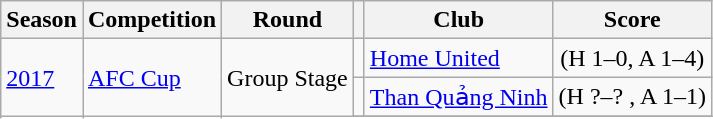<table class="wikitable">
<tr>
<th>Season</th>
<th>Competition</th>
<th>Round</th>
<th></th>
<th>Club</th>
<th>Score</th>
</tr>
<tr>
<td rowspan="3"><a href='#'>2017</a></td>
<td rowspan="3"><a href='#'>AFC Cup</a></td>
<td rowspan="3">Group Stage</td>
<td></td>
<td><a href='#'>Home United</a></td>
<td align=center>(H 1–0, A 1–4)</td>
</tr>
<tr>
<td></td>
<td><a href='#'>Than Quảng Ninh</a></td>
<td align=center>(H ?–? , A 1–1)</td>
</tr>
<tr>
</tr>
</table>
